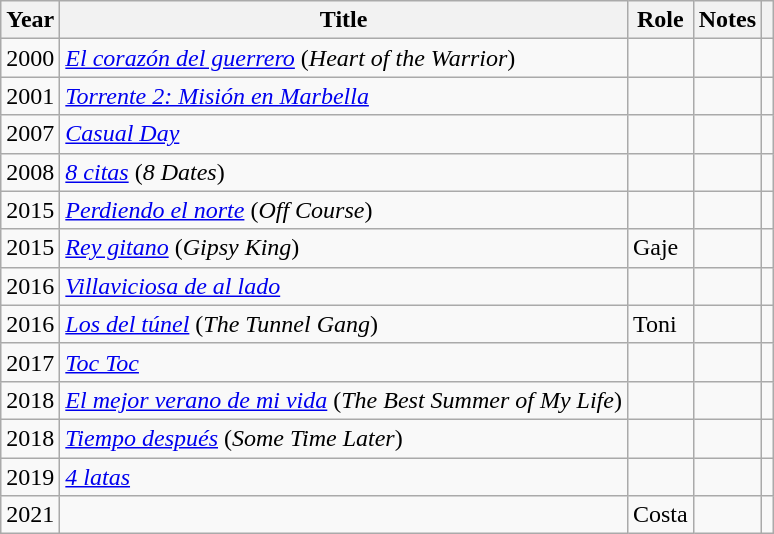<table class="wikitable sortable">
<tr>
<th>Year</th>
<th>Title</th>
<th>Role</th>
<th class="unsortable">Notes</th>
<th></th>
</tr>
<tr>
<td>2000</td>
<td><em><a href='#'>El corazón del guerrero</a></em> (<em>Heart of the Warrior</em>)</td>
<td></td>
<td></td>
<td></td>
</tr>
<tr>
<td>2001</td>
<td><em><a href='#'>Torrente 2: Misión en Marbella</a></em></td>
<td></td>
<td></td>
<td></td>
</tr>
<tr>
<td>2007</td>
<td><em><a href='#'>Casual Day</a></em></td>
<td></td>
<td></td>
<td></td>
</tr>
<tr>
<td>2008</td>
<td><em><a href='#'>8 citas</a></em> (<em>8 Dates</em>)</td>
<td></td>
<td></td>
<td></td>
</tr>
<tr>
<td>2015</td>
<td><em><a href='#'>Perdiendo el norte</a></em> (<em>Off Course</em>)</td>
<td></td>
<td></td>
<td></td>
</tr>
<tr>
<td>2015</td>
<td><em><a href='#'>Rey gitano</a></em> (<em>Gipsy King</em>)</td>
<td>Gaje</td>
<td></td>
<td></td>
</tr>
<tr>
<td>2016</td>
<td><em><a href='#'>Villaviciosa de al lado</a></em></td>
<td></td>
<td></td>
<td></td>
</tr>
<tr>
<td>2016</td>
<td><em><a href='#'>Los del túnel</a></em> (<em>The Tunnel Gang</em>)</td>
<td>Toni</td>
<td></td>
<td></td>
</tr>
<tr>
<td>2017</td>
<td><em><a href='#'>Toc Toc</a></em></td>
<td></td>
<td></td>
<td></td>
</tr>
<tr>
<td>2018</td>
<td><em><a href='#'>El mejor verano de mi vida</a></em> (<em>The Best Summer of My Life</em>)</td>
<td></td>
<td></td>
<td></td>
</tr>
<tr>
<td>2018</td>
<td><em><a href='#'>Tiempo después</a></em> (<em>Some Time Later</em>)</td>
<td></td>
<td></td>
<td></td>
</tr>
<tr>
<td>2019</td>
<td><em><a href='#'>4 latas</a></em></td>
<td></td>
<td></td>
<td></td>
</tr>
<tr>
<td>2021</td>
<td><em></em></td>
<td>Costa</td>
<td></td>
<td></td>
</tr>
</table>
